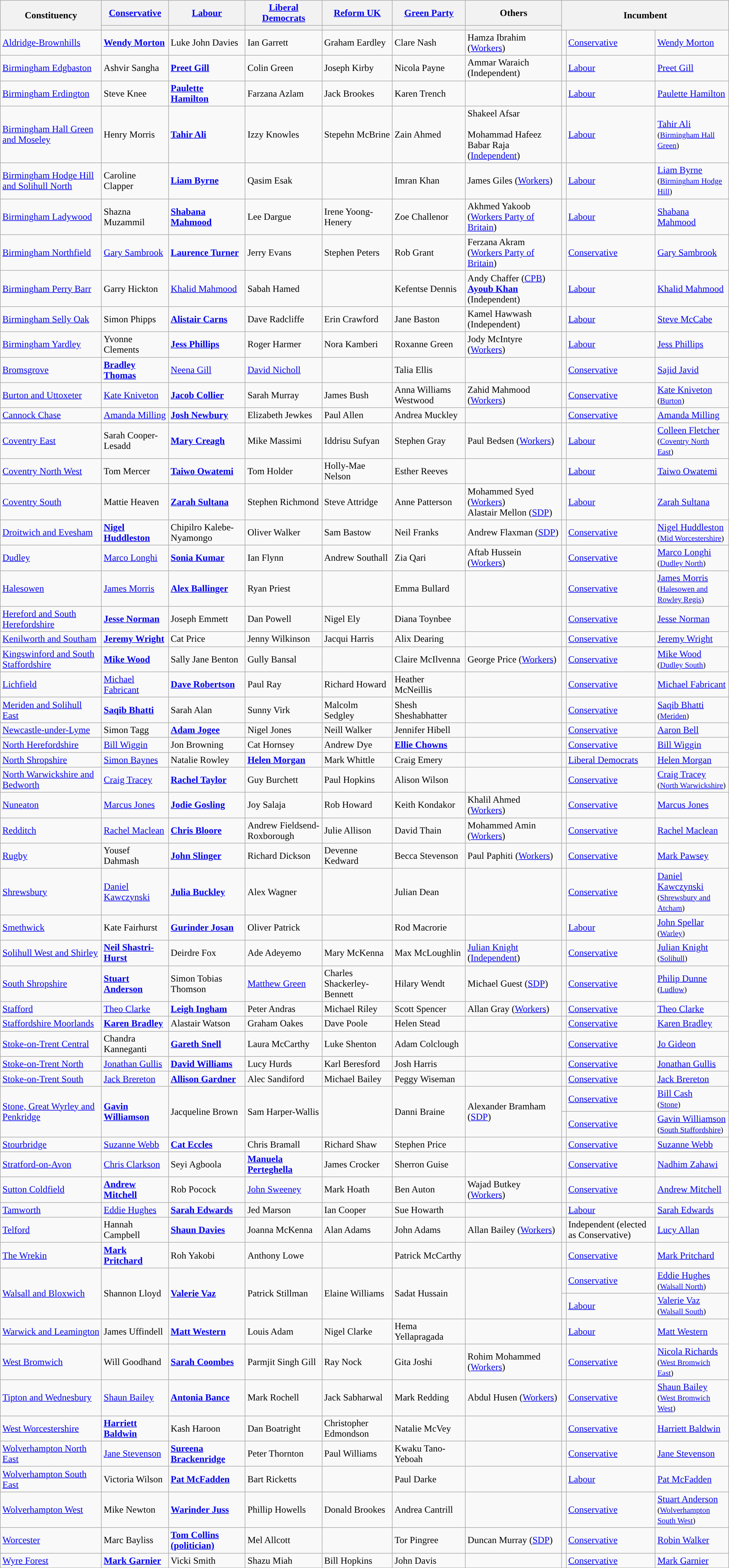<table class="wikitable sortable sticky-header">
<tr>
<th rowspan="2">Constituency</th>
<th><a href='#'>Conservative</a></th>
<th><a href='#'>Labour</a></th>
<th><a href='#'>Liberal Democrats</a></th>
<th><a href='#'>Reform UK</a></th>
<th><a href='#'>Green Party</a></th>
<th>Others</th>
<th colspan="3" rowspan="2">Incumbent</th>
</tr>
<tr>
<th class="unsortable" style="background-color: "></th>
<th class="unsortable" style="background-color: "></th>
<th class="unsortable" style="background-color: "></th>
<th class="unsortable" style="background-color: "></th>
<th class="unsortable" style="background-color: "></th>
<th class="unsortable"></th>
</tr>
<tr>
<td><a href='#'>Aldridge-Brownhills</a></td>
<td><strong><a href='#'>Wendy Morton</a></strong></td>
<td>Luke John Davies</td>
<td>Ian Garrett</td>
<td>Graham Eardley</td>
<td>Clare Nash</td>
<td>Hamza Ibrahim (<a href='#'>Workers</a>)</td>
<td style="color:inherit;background-color: "></td>
<td><a href='#'>Conservative</a></td>
<td><a href='#'>Wendy Morton</a></td>
</tr>
<tr>
<td><a href='#'>Birmingham Edgbaston</a></td>
<td>Ashvir Sangha</td>
<td><strong><a href='#'>Preet Gill</a></strong></td>
<td>Colin Green</td>
<td>Joseph Kirby</td>
<td>Nicola Payne</td>
<td>Ammar Waraich (Independent)</td>
<td style="color:inherit;background-color: "></td>
<td><a href='#'>Labour</a></td>
<td><a href='#'>Preet Gill</a></td>
</tr>
<tr>
<td><a href='#'>Birmingham Erdington</a></td>
<td>Steve Knee</td>
<td><strong><a href='#'>Paulette Hamilton</a></strong></td>
<td>Farzana Azlam</td>
<td>Jack Brookes</td>
<td>Karen Trench</td>
<td></td>
<td style="color:inherit;background-color: "></td>
<td><a href='#'>Labour</a></td>
<td><a href='#'>Paulette Hamilton</a></td>
</tr>
<tr>
<td><a href='#'>Birmingham Hall Green and Moseley</a></td>
<td>Henry Morris</td>
<td><strong><a href='#'>Tahir Ali</a></strong></td>
<td>Izzy Knowles</td>
<td>Stepehn McBrine</td>
<td>Zain Ahmed</td>
<td>Shakeel Afsar<br><br>Mohammad Hafeez<br>
Babar Raja<br>
(<a href='#'>Independent</a>)</td>
<td style="color:inherit;background-color: "></td>
<td><a href='#'>Labour</a></td>
<td><a href='#'>Tahir Ali</a><br><small>(<a href='#'>Birmingham Hall Green</a>)</small></td>
</tr>
<tr>
<td><a href='#'>Birmingham Hodge Hill and Solihull North</a></td>
<td>Caroline Clapper</td>
<td><strong><a href='#'>Liam Byrne</a></strong></td>
<td>Qasim Esak</td>
<td></td>
<td>Imran Khan</td>
<td>James Giles (<a href='#'>Workers</a>)</td>
<td style="color:inherit;background-color: "></td>
<td><a href='#'>Labour</a></td>
<td><a href='#'>Liam Byrne</a><br><small>(<a href='#'>Birmingham Hodge Hill</a>)</small></td>
</tr>
<tr>
<td><a href='#'>Birmingham Ladywood</a></td>
<td>Shazna Muzammil</td>
<td><strong><a href='#'>Shabana Mahmood</a></strong></td>
<td>Lee Dargue</td>
<td>Irene Yoong-Henery</td>
<td>Zoe Challenor</td>
<td>Akhmed Yakoob (<a href='#'>Workers Party of Britain</a>)</td>
<td style="color:inherit;background-color: "></td>
<td><a href='#'>Labour</a></td>
<td><a href='#'>Shabana Mahmood</a></td>
</tr>
<tr>
<td><a href='#'>Birmingham Northfield</a></td>
<td><a href='#'>Gary Sambrook</a></td>
<td><strong><a href='#'>Laurence Turner</a></strong></td>
<td>Jerry Evans</td>
<td>Stephen Peters</td>
<td>Rob Grant</td>
<td>Ferzana Akram (<a href='#'>Workers Party of Britain</a>)</td>
<td style="color:inherit;background-color: "></td>
<td><a href='#'>Conservative</a></td>
<td><a href='#'>Gary Sambrook</a></td>
</tr>
<tr>
<td><a href='#'>Birmingham Perry Barr</a></td>
<td>Garry Hickton</td>
<td><a href='#'>Khalid Mahmood</a></td>
<td>Sabah Hamed</td>
<td></td>
<td>Kefentse Dennis</td>
<td>Andy Chaffer (<a href='#'>CPB</a>)<br><strong><a href='#'>Ayoub Khan</a></strong> (Independent)</td>
<td style="color:inherit;background-color: "></td>
<td><a href='#'>Labour</a></td>
<td><a href='#'>Khalid Mahmood</a></td>
</tr>
<tr>
<td><a href='#'>Birmingham Selly Oak</a></td>
<td>Simon Phipps</td>
<td><strong><a href='#'>Alistair Carns</a></strong></td>
<td>Dave Radcliffe</td>
<td>Erin Crawford</td>
<td>Jane Baston</td>
<td>Kamel Hawwash (Independent)</td>
<td style="color:inherit;background-color: "></td>
<td><a href='#'>Labour</a></td>
<td><a href='#'>Steve McCabe</a></td>
</tr>
<tr>
<td><a href='#'>Birmingham Yardley</a></td>
<td>Yvonne Clements</td>
<td><strong><a href='#'>Jess Phillips</a></strong></td>
<td>Roger Harmer</td>
<td>Nora Kamberi</td>
<td>Roxanne Green</td>
<td>Jody McIntyre (<a href='#'>Workers</a>)</td>
<td style="color:inherit;background-color: "></td>
<td><a href='#'>Labour</a></td>
<td><a href='#'>Jess Phillips</a></td>
</tr>
<tr>
<td><a href='#'>Bromsgrove</a></td>
<td><strong><a href='#'>Bradley Thomas</a></strong></td>
<td><a href='#'>Neena Gill</a></td>
<td><a href='#'>David Nicholl</a></td>
<td></td>
<td>Talia Ellis</td>
<td></td>
<td style="color:inherit;background-color: "></td>
<td><a href='#'>Conservative</a></td>
<td><a href='#'>Sajid Javid</a></td>
</tr>
<tr>
<td><a href='#'>Burton and Uttoxeter</a></td>
<td><a href='#'>Kate Kniveton</a></td>
<td><strong><a href='#'>Jacob Collier</a></strong></td>
<td>Sarah Murray</td>
<td>James Bush</td>
<td>Anna Williams Westwood</td>
<td>Zahid Mahmood (<a href='#'>Workers</a>)</td>
<td style="color:inherit;background-color: "></td>
<td><a href='#'>Conservative</a></td>
<td><a href='#'>Kate Kniveton</a><br><small>(<a href='#'>Burton</a>)</small></td>
</tr>
<tr>
<td><a href='#'>Cannock Chase</a></td>
<td><a href='#'>Amanda Milling</a></td>
<td><strong><a href='#'>Josh Newbury</a></strong></td>
<td>Elizabeth Jewkes</td>
<td>Paul Allen</td>
<td>Andrea Muckley</td>
<td></td>
<td style="color:inherit;background-color: "></td>
<td><a href='#'>Conservative</a></td>
<td><a href='#'>Amanda Milling</a></td>
</tr>
<tr>
<td><a href='#'>Coventry East</a></td>
<td>Sarah Cooper-Lesadd</td>
<td><strong><a href='#'>Mary Creagh</a></strong></td>
<td>Mike Massimi</td>
<td>Iddrisu Sufyan</td>
<td>Stephen Gray</td>
<td>Paul Bedsen (<a href='#'>Workers</a>)</td>
<td style="color:inherit;background-color: "></td>
<td><a href='#'>Labour</a></td>
<td><a href='#'>Colleen Fletcher</a><br><small>(<a href='#'>Coventry North East</a>)</small></td>
</tr>
<tr>
<td><a href='#'>Coventry North West</a></td>
<td>Tom Mercer</td>
<td><strong><a href='#'>Taiwo Owatemi</a></strong></td>
<td>Tom Holder</td>
<td>Holly-Mae Nelson</td>
<td>Esther Reeves</td>
<td></td>
<td style="color:inherit;background-color: "></td>
<td><a href='#'>Labour</a></td>
<td><a href='#'>Taiwo Owatemi</a></td>
</tr>
<tr>
<td><a href='#'>Coventry South</a></td>
<td>Mattie Heaven</td>
<td><strong><a href='#'>Zarah Sultana</a></strong></td>
<td>Stephen Richmond</td>
<td>Steve Attridge</td>
<td>Anne Patterson</td>
<td>Mohammed Syed (<a href='#'>Workers</a>)<br>Alastair Mellon (<a href='#'>SDP</a>)</td>
<td style="color:inherit;background-color: "></td>
<td><a href='#'>Labour</a></td>
<td><a href='#'>Zarah Sultana</a></td>
</tr>
<tr>
<td><a href='#'>Droitwich and Evesham</a></td>
<td><strong><a href='#'>Nigel Huddleston</a></strong></td>
<td>Chipilro Kalebe-Nyamongo</td>
<td>Oliver Walker</td>
<td>Sam Bastow</td>
<td>Neil Franks</td>
<td>Andrew Flaxman (<a href='#'>SDP</a>)</td>
<td style="color:inherit;background-color: "></td>
<td><a href='#'>Conservative</a></td>
<td><a href='#'>Nigel Huddleston</a><br><small>(<a href='#'>Mid Worcestershire</a>)</small></td>
</tr>
<tr>
<td><a href='#'>Dudley</a></td>
<td><a href='#'>Marco Longhi</a></td>
<td><strong><a href='#'>Sonia Kumar</a></strong></td>
<td>Ian Flynn</td>
<td>Andrew Southall</td>
<td>Zia Qari</td>
<td>Aftab Hussein (<a href='#'>Workers</a>)</td>
<td style="color:inherit;background-color: "></td>
<td><a href='#'>Conservative</a></td>
<td><a href='#'>Marco Longhi</a><br><small>(<a href='#'>Dudley North</a>)</small></td>
</tr>
<tr>
<td><a href='#'>Halesowen</a></td>
<td><a href='#'>James Morris</a></td>
<td><strong><a href='#'>Alex Ballinger</a></strong></td>
<td>Ryan Priest</td>
<td></td>
<td>Emma Bullard</td>
<td></td>
<td style="color:inherit;background-color: "></td>
<td><a href='#'>Conservative</a></td>
<td><a href='#'>James Morris</a><br><small>(<a href='#'>Halesowen and Rowley Regis</a>)</small></td>
</tr>
<tr>
<td><a href='#'>Hereford and South Herefordshire</a></td>
<td><strong><a href='#'>Jesse Norman</a></strong></td>
<td>Joseph Emmett</td>
<td>Dan Powell</td>
<td>Nigel Ely</td>
<td>Diana Toynbee</td>
<td></td>
<td style="color:inherit;background-color: "></td>
<td><a href='#'>Conservative</a></td>
<td><a href='#'>Jesse Norman</a></td>
</tr>
<tr>
<td><a href='#'>Kenilworth and Southam</a></td>
<td><strong><a href='#'>Jeremy Wright</a></strong></td>
<td>Cat Price</td>
<td>Jenny Wilkinson</td>
<td>Jacqui Harris</td>
<td>Alix Dearing</td>
<td></td>
<td style="color:inherit;background-color: "></td>
<td><a href='#'>Conservative</a></td>
<td><a href='#'>Jeremy Wright</a></td>
</tr>
<tr>
<td><a href='#'>Kingswinford and South Staffordshire</a></td>
<td><strong><a href='#'>Mike Wood</a></strong></td>
<td>Sally Jane Benton</td>
<td>Gully Bansal</td>
<td></td>
<td>Claire McIlvenna</td>
<td>George Price (<a href='#'>Workers</a>)</td>
<td style="color:inherit;background-color: "></td>
<td><a href='#'>Conservative</a></td>
<td><a href='#'>Mike Wood</a><br><small>(<a href='#'>Dudley South</a>)</small></td>
</tr>
<tr>
<td><a href='#'>Lichfield</a></td>
<td><a href='#'>Michael Fabricant</a></td>
<td><strong><a href='#'>Dave Robertson</a></strong></td>
<td>Paul Ray</td>
<td>Richard Howard</td>
<td>Heather McNeillis</td>
<td></td>
<td style="color:inherit;background-color: "></td>
<td><a href='#'>Conservative</a></td>
<td><a href='#'>Michael Fabricant</a></td>
</tr>
<tr>
<td><a href='#'>Meriden and Solihull East</a></td>
<td><strong><a href='#'>Saqib Bhatti</a></strong></td>
<td>Sarah Alan</td>
<td>Sunny Virk</td>
<td>Malcolm Sedgley</td>
<td>Shesh Sheshabhatter</td>
<td></td>
<td style="color:inherit;background-color: "></td>
<td><a href='#'>Conservative</a></td>
<td><a href='#'>Saqib Bhatti</a><br><small>(<a href='#'>Meriden</a>)</small></td>
</tr>
<tr>
<td><a href='#'>Newcastle-under-Lyme</a></td>
<td>Simon Tagg</td>
<td><strong><a href='#'>Adam Jogee</a></strong></td>
<td>Nigel Jones</td>
<td>Neill Walker</td>
<td>Jennifer Hibell</td>
<td></td>
<td style="color:inherit;background-color: "></td>
<td><a href='#'>Conservative</a></td>
<td><a href='#'>Aaron Bell</a></td>
</tr>
<tr>
<td><a href='#'>North Herefordshire</a></td>
<td><a href='#'>Bill Wiggin</a></td>
<td>Jon Browning</td>
<td>Cat Hornsey</td>
<td>Andrew Dye</td>
<td><strong><a href='#'>Ellie Chowns</a></strong></td>
<td></td>
<td style="color:inherit;background-color: "></td>
<td><a href='#'>Conservative</a></td>
<td><a href='#'>Bill Wiggin</a></td>
</tr>
<tr>
<td><a href='#'>North Shropshire</a></td>
<td><a href='#'>Simon Baynes</a></td>
<td>Natalie Rowley</td>
<td><strong><a href='#'>Helen Morgan</a></strong></td>
<td>Mark Whittle</td>
<td>Craig Emery</td>
<td></td>
<td style="color:inherit;background-color: "></td>
<td><a href='#'>Liberal Democrats</a></td>
<td><a href='#'>Helen Morgan</a></td>
</tr>
<tr>
<td><a href='#'>North Warwickshire and Bedworth</a></td>
<td><a href='#'>Craig Tracey</a></td>
<td><strong><a href='#'>Rachel Taylor</a></strong></td>
<td>Guy Burchett</td>
<td>Paul Hopkins</td>
<td>Alison Wilson</td>
<td></td>
<td style="color:inherit;background-color: "></td>
<td><a href='#'>Conservative</a></td>
<td><a href='#'>Craig Tracey</a><br><small>(<a href='#'>North Warwickshire</a>)</small></td>
</tr>
<tr>
<td><a href='#'>Nuneaton</a></td>
<td><a href='#'>Marcus Jones</a></td>
<td><strong><a href='#'>Jodie Gosling</a></strong></td>
<td>Joy Salaja</td>
<td>Rob Howard</td>
<td>Keith Kondakor</td>
<td>Khalil Ahmed (<a href='#'>Workers</a>)</td>
<td style="color:inherit;background-color: "></td>
<td><a href='#'>Conservative</a></td>
<td><a href='#'>Marcus Jones</a></td>
</tr>
<tr>
<td><a href='#'>Redditch</a></td>
<td><a href='#'>Rachel Maclean</a></td>
<td><strong><a href='#'>Chris Bloore</a></strong></td>
<td>Andrew Fieldsend-Roxborough</td>
<td>Julie Allison</td>
<td>David Thain</td>
<td>Mohammed Amin (<a href='#'>Workers</a>)</td>
<td style="color:inherit;background-color: "></td>
<td><a href='#'>Conservative</a></td>
<td><a href='#'>Rachel Maclean</a></td>
</tr>
<tr>
<td><a href='#'>Rugby</a></td>
<td>Yousef Dahmash</td>
<td><strong><a href='#'>John Slinger</a></strong></td>
<td>Richard Dickson</td>
<td>Devenne Kedward</td>
<td>Becca Stevenson</td>
<td>Paul Paphiti (<a href='#'>Workers</a>)</td>
<td style="color:inherit;background-color: "></td>
<td><a href='#'>Conservative</a></td>
<td><a href='#'>Mark Pawsey</a></td>
</tr>
<tr>
<td><a href='#'>Shrewsbury</a></td>
<td><a href='#'>Daniel Kawczynski</a></td>
<td><strong><a href='#'>Julia Buckley</a></strong></td>
<td>Alex Wagner</td>
<td></td>
<td>Julian Dean</td>
<td></td>
<td style="color:inherit;background-color: "></td>
<td><a href='#'>Conservative</a></td>
<td><a href='#'>Daniel Kawczynski</a><br><small>(<a href='#'>Shrewsbury and Atcham</a>)</small></td>
</tr>
<tr>
<td><a href='#'>Smethwick</a></td>
<td>Kate Fairhurst</td>
<td><strong><a href='#'>Gurinder Josan</a></strong></td>
<td>Oliver Patrick</td>
<td></td>
<td>Rod Macrorie</td>
<td></td>
<td style="color:inherit;background-color: "></td>
<td><a href='#'>Labour</a></td>
<td><a href='#'>John Spellar</a><br><small>(<a href='#'>Warley</a>)</small></td>
</tr>
<tr>
<td><a href='#'>Solihull West and Shirley</a></td>
<td><strong><a href='#'>Neil Shastri-Hurst</a></strong></td>
<td>Deirdre Fox</td>
<td>Ade Adeyemo</td>
<td>Mary McKenna</td>
<td>Max McLoughlin</td>
<td><a href='#'>Julian Knight</a> (<a href='#'>Independent</a>)</td>
<td style="color:inherit;background-color: "></td>
<td><a href='#'>Conservative</a></td>
<td><a href='#'>Julian Knight</a><br><small>(<a href='#'>Solihull</a>)</small></td>
</tr>
<tr>
<td><a href='#'>South Shropshire</a></td>
<td><strong><a href='#'>Stuart Anderson</a></strong></td>
<td>Simon Tobias Thomson</td>
<td><a href='#'>Matthew Green</a></td>
<td>Charles Shackerley-Bennett</td>
<td>Hilary Wendt</td>
<td>Michael Guest (<a href='#'>SDP</a>)</td>
<td style="color:inherit;background-color: "></td>
<td><a href='#'>Conservative</a></td>
<td><a href='#'>Philip Dunne</a><br><small>(<a href='#'>Ludlow</a>)</small></td>
</tr>
<tr>
<td><a href='#'>Stafford</a></td>
<td><a href='#'>Theo Clarke</a></td>
<td><strong><a href='#'>Leigh Ingham</a></strong></td>
<td>Peter Andras</td>
<td>Michael Riley</td>
<td>Scott Spencer</td>
<td>Allan Gray (<a href='#'>Workers</a>)</td>
<td style="color:inherit;background-color: "></td>
<td><a href='#'>Conservative</a></td>
<td><a href='#'>Theo Clarke</a></td>
</tr>
<tr>
<td><a href='#'>Staffordshire Moorlands</a></td>
<td><strong><a href='#'>Karen Bradley</a></strong></td>
<td>Alastair Watson</td>
<td>Graham Oakes</td>
<td>Dave Poole</td>
<td>Helen Stead</td>
<td></td>
<td style="color:inherit;background-color: "></td>
<td><a href='#'>Conservative</a></td>
<td><a href='#'>Karen Bradley</a></td>
</tr>
<tr>
<td><a href='#'>Stoke-on-Trent Central</a></td>
<td>Chandra Kanneganti</td>
<td><strong><a href='#'>Gareth Snell</a></strong></td>
<td>Laura McCarthy</td>
<td>Luke Shenton</td>
<td>Adam Colclough</td>
<td></td>
<td style="color:inherit;background-color: "></td>
<td><a href='#'>Conservative</a></td>
<td><a href='#'>Jo Gideon</a></td>
</tr>
<tr>
<td><a href='#'>Stoke-on-Trent North</a></td>
<td><a href='#'>Jonathan Gullis</a></td>
<td><strong><a href='#'>David Williams</a></strong></td>
<td>Lucy Hurds</td>
<td>Karl Beresford</td>
<td>Josh Harris</td>
<td></td>
<td style="color:inherit;background-color: "></td>
<td><a href='#'>Conservative</a></td>
<td><a href='#'>Jonathan Gullis</a></td>
</tr>
<tr>
<td><a href='#'>Stoke-on-Trent South</a></td>
<td><a href='#'>Jack Brereton</a></td>
<td><strong><a href='#'>Allison Gardner</a></strong></td>
<td>Alec Sandiford</td>
<td>Michael Bailey</td>
<td>Peggy Wiseman</td>
<td></td>
<td style="color:inherit;background-color: "></td>
<td><a href='#'>Conservative</a></td>
<td><a href='#'>Jack Brereton</a></td>
</tr>
<tr>
<td rowspan="2"><a href='#'>Stone, Great Wyrley and Penkridge</a></td>
<td rowspan="2"><strong><a href='#'>Gavin Williamson</a></strong></td>
<td rowspan="2">Jacqueline Brown</td>
<td rowspan="2">Sam Harper-Wallis</td>
<td rowspan="2"></td>
<td rowspan="2">Danni Braine</td>
<td rowspan="2">Alexander Bramham (<a href='#'>SDP</a>)</td>
<td style="color:inherit;background-color: "></td>
<td><a href='#'>Conservative</a></td>
<td><a href='#'>Bill Cash</a><br><small>(<a href='#'>Stone</a>)</small></td>
</tr>
<tr>
<td style="color:inherit;background-color: "></td>
<td><a href='#'>Conservative</a></td>
<td><a href='#'>Gavin Williamson</a><br><small>(<a href='#'>South Staffordshire</a>)</small></td>
</tr>
<tr>
<td><a href='#'>Stourbridge</a></td>
<td><a href='#'>Suzanne Webb</a></td>
<td><strong><a href='#'>Cat Eccles</a></strong></td>
<td>Chris Bramall</td>
<td>Richard Shaw</td>
<td>Stephen Price</td>
<td></td>
<td style="color:inherit;background-color: "></td>
<td><a href='#'>Conservative</a></td>
<td><a href='#'>Suzanne Webb</a></td>
</tr>
<tr>
<td><a href='#'>Stratford-on-Avon</a></td>
<td><a href='#'>Chris Clarkson</a></td>
<td>Seyi Agboola</td>
<td><strong><a href='#'>Manuela Perteghella</a></strong></td>
<td>James Crocker</td>
<td>Sherron Guise</td>
<td></td>
<td style="color:inherit;background-color: "></td>
<td><a href='#'>Conservative</a></td>
<td><a href='#'>Nadhim Zahawi</a></td>
</tr>
<tr>
<td><a href='#'>Sutton Coldfield</a></td>
<td><strong><a href='#'>Andrew Mitchell</a></strong></td>
<td>Rob Pocock</td>
<td><a href='#'>John Sweeney</a></td>
<td>Mark Hoath</td>
<td>Ben Auton</td>
<td>Wajad Butkey (<a href='#'>Workers</a>)</td>
<td style="color:inherit;background-color: "></td>
<td><a href='#'>Conservative</a></td>
<td><a href='#'>Andrew Mitchell</a></td>
</tr>
<tr>
<td><a href='#'>Tamworth</a></td>
<td><a href='#'>Eddie Hughes</a></td>
<td><strong><a href='#'>Sarah Edwards</a></strong></td>
<td>Jed Marson</td>
<td>Ian Cooper</td>
<td>Sue Howarth</td>
<td></td>
<td style="color:inherit;background-color: "></td>
<td><a href='#'>Labour</a></td>
<td><a href='#'>Sarah Edwards</a></td>
</tr>
<tr>
<td><a href='#'>Telford</a></td>
<td>Hannah Campbell</td>
<td><strong><a href='#'>Shaun Davies</a></strong></td>
<td>Joanna McKenna</td>
<td>Alan Adams</td>
<td>John Adams</td>
<td>Allan Bailey (<a href='#'>Workers</a>)</td>
<td style="color:inherit;background-color: "></td>
<td>Independent (elected as Conservative)</td>
<td><a href='#'>Lucy Allan</a></td>
</tr>
<tr>
<td><a href='#'>The Wrekin</a></td>
<td><strong><a href='#'>Mark Pritchard</a></strong></td>
<td>Roh Yakobi</td>
<td>Anthony Lowe</td>
<td></td>
<td>Patrick McCarthy</td>
<td></td>
<td style="color:inherit;background-color: "></td>
<td><a href='#'>Conservative</a></td>
<td><a href='#'>Mark Pritchard</a></td>
</tr>
<tr>
<td rowspan="2"><a href='#'>Walsall and Bloxwich</a></td>
<td rowspan="2">Shannon Lloyd</td>
<td rowspan="2"><strong><a href='#'>Valerie Vaz</a></strong></td>
<td rowspan="2">Patrick Stillman</td>
<td rowspan="2">Elaine Williams</td>
<td rowspan="2">Sadat Hussain</td>
<td rowspan="2"></td>
<td style="color:inherit;background-color: "></td>
<td><a href='#'>Conservative</a></td>
<td><a href='#'>Eddie Hughes</a><br><small>(<a href='#'>Walsall North</a>)</small></td>
</tr>
<tr>
<td style="color:inherit;background-color: "></td>
<td><a href='#'>Labour</a></td>
<td><a href='#'>Valerie Vaz</a><br><small>(<a href='#'>Walsall South</a>)</small></td>
</tr>
<tr>
<td><a href='#'>Warwick and Leamington</a></td>
<td>James Uffindell</td>
<td><strong><a href='#'>Matt Western</a></strong></td>
<td>Louis Adam</td>
<td>Nigel Clarke</td>
<td>Hema Yellapragada</td>
<td></td>
<td style="color:inherit;background-color: "></td>
<td><a href='#'>Labour</a></td>
<td><a href='#'>Matt Western</a></td>
</tr>
<tr>
<td><a href='#'>West Bromwich</a></td>
<td>Will Goodhand</td>
<td><strong><a href='#'>Sarah Coombes</a></strong></td>
<td>Parmjit Singh Gill</td>
<td>Ray Nock</td>
<td>Gita Joshi</td>
<td>Rohim Mohammed (<a href='#'>Workers</a>)</td>
<td style="color:inherit;background-color: "></td>
<td><a href='#'>Conservative</a></td>
<td><a href='#'>Nicola Richards</a><br><small>(<a href='#'>West Bromwich East</a>)</small></td>
</tr>
<tr>
<td><a href='#'>Tipton and Wednesbury</a></td>
<td><a href='#'>Shaun Bailey</a></td>
<td><strong><a href='#'>Antonia Bance</a></strong></td>
<td>Mark Rochell</td>
<td>Jack Sabharwal</td>
<td>Mark Redding</td>
<td>Abdul Husen (<a href='#'>Workers</a>)</td>
<td style="color:inherit;background-color: "></td>
<td><a href='#'>Conservative</a></td>
<td><a href='#'>Shaun Bailey</a><br><small>(<a href='#'>West Bromwich West</a>)</small></td>
</tr>
<tr>
<td><a href='#'>West Worcestershire</a></td>
<td><strong><a href='#'>Harriett Baldwin</a></strong></td>
<td>Kash Haroon</td>
<td>Dan Boatright</td>
<td>Christopher Edmondson</td>
<td>Natalie McVey</td>
<td></td>
<td style="color:inherit;background-color: "></td>
<td><a href='#'>Conservative</a></td>
<td><a href='#'>Harriett Baldwin</a></td>
</tr>
<tr>
<td><a href='#'>Wolverhampton North East</a></td>
<td><a href='#'>Jane Stevenson</a></td>
<td><strong><a href='#'>Sureena Brackenridge</a></strong></td>
<td>Peter Thornton</td>
<td>Paul Williams</td>
<td>Kwaku Tano-Yeboah</td>
<td></td>
<td style="color:inherit;background-color: "></td>
<td><a href='#'>Conservative</a></td>
<td><a href='#'>Jane Stevenson</a></td>
</tr>
<tr>
<td><a href='#'>Wolverhampton South East</a></td>
<td>Victoria Wilson</td>
<td><strong><a href='#'>Pat McFadden</a></strong></td>
<td>Bart Ricketts</td>
<td></td>
<td>Paul Darke</td>
<td></td>
<td style="color:inherit;background-color: "></td>
<td><a href='#'>Labour</a></td>
<td><a href='#'>Pat McFadden</a></td>
</tr>
<tr>
<td><a href='#'>Wolverhampton West</a></td>
<td>Mike Newton</td>
<td><strong><a href='#'>Warinder Juss</a></strong></td>
<td>Phillip Howells</td>
<td>Donald Brookes</td>
<td>Andrea Cantrill</td>
<td></td>
<td style="color:inherit;background-color: "></td>
<td><a href='#'>Conservative</a></td>
<td><a href='#'>Stuart Anderson</a><br><small>(<a href='#'>Wolverhampton South West</a>)</small></td>
</tr>
<tr>
<td><a href='#'>Worcester</a></td>
<td>Marc Bayliss</td>
<td><strong><a href='#'>Tom Collins (politician)</a></strong></td>
<td>Mel Allcott</td>
<td></td>
<td>Tor Pingree</td>
<td>Duncan Murray (<a href='#'>SDP</a>)</td>
<td style="color:inherit;background-color: "></td>
<td><a href='#'>Conservative</a></td>
<td><a href='#'>Robin Walker</a></td>
</tr>
<tr>
<td><a href='#'>Wyre Forest</a></td>
<td><strong><a href='#'>Mark Garnier</a></strong></td>
<td>Vicki Smith</td>
<td>Shazu Miah</td>
<td>Bill Hopkins</td>
<td>John Davis</td>
<td></td>
<td style="color:inherit;background-color: "></td>
<td><a href='#'>Conservative</a></td>
<td><a href='#'>Mark Garnier</a></td>
</tr>
</table>
